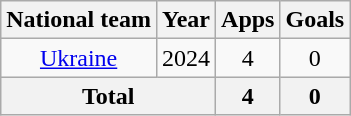<table class="wikitable" style="text-align:center">
<tr>
<th>National team</th>
<th>Year</th>
<th>Apps</th>
<th>Goals</th>
</tr>
<tr>
<td rowspan="1"><a href='#'>Ukraine</a></td>
<td>2024</td>
<td>4</td>
<td>0</td>
</tr>
<tr>
<th colspan="2">Total</th>
<th>4</th>
<th>0</th>
</tr>
</table>
